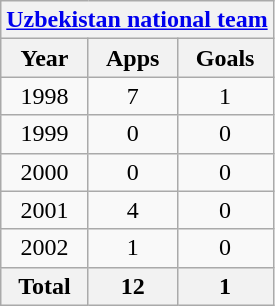<table class="wikitable" style="text-align:center">
<tr>
<th colspan=3><a href='#'>Uzbekistan national team</a></th>
</tr>
<tr>
<th>Year</th>
<th>Apps</th>
<th>Goals</th>
</tr>
<tr>
<td>1998</td>
<td>7</td>
<td>1</td>
</tr>
<tr>
<td>1999</td>
<td>0</td>
<td>0</td>
</tr>
<tr>
<td>2000</td>
<td>0</td>
<td>0</td>
</tr>
<tr>
<td>2001</td>
<td>4</td>
<td>0</td>
</tr>
<tr>
<td>2002</td>
<td>1</td>
<td>0</td>
</tr>
<tr>
<th>Total</th>
<th>12</th>
<th>1</th>
</tr>
</table>
